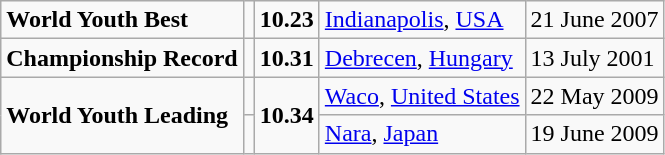<table class="wikitable">
<tr>
<td><strong>World Youth Best</strong></td>
<td></td>
<td><strong>10.23</strong></td>
<td><a href='#'>Indianapolis</a>, <a href='#'>USA</a></td>
<td>21 June 2007</td>
</tr>
<tr>
<td><strong>Championship Record</strong></td>
<td></td>
<td><strong>10.31</strong></td>
<td><a href='#'>Debrecen</a>, <a href='#'>Hungary</a></td>
<td>13 July 2001</td>
</tr>
<tr>
<td rowspan=2><strong>World Youth Leading</strong></td>
<td></td>
<td rowspan=2><strong>10.34</strong></td>
<td><a href='#'>Waco</a>, <a href='#'>United States</a></td>
<td>22 May 2009</td>
</tr>
<tr>
<td></td>
<td><a href='#'>Nara</a>, <a href='#'>Japan</a></td>
<td>19 June 2009</td>
</tr>
</table>
